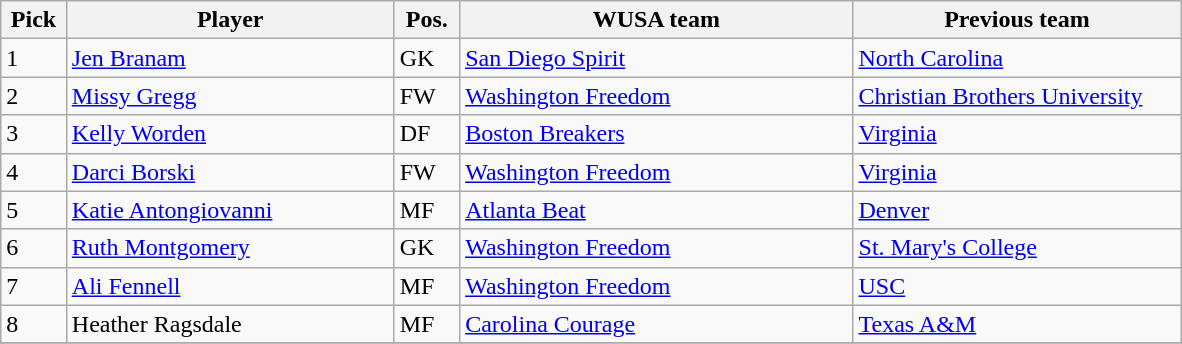<table class="wikitable">
<tr>
<th width="5%">Pick</th>
<th width="25%">Player</th>
<th width="5%">Pos.</th>
<th width="30%">WUSA team</th>
<th width="25%">Previous team</th>
</tr>
<tr>
<td>1</td>
<td><a href='#'>Jen Branam</a></td>
<td>GK</td>
<td><a href='#'>San Diego Spirit</a></td>
<td><a href='#'>North Carolina</a></td>
</tr>
<tr>
<td>2</td>
<td><a href='#'>Missy Gregg</a></td>
<td>FW</td>
<td><a href='#'>Washington Freedom</a></td>
<td><a href='#'>Christian Brothers University</a></td>
</tr>
<tr>
<td>3</td>
<td><a href='#'>Kelly Worden</a></td>
<td>DF</td>
<td><a href='#'>Boston Breakers</a></td>
<td><a href='#'>Virginia</a></td>
</tr>
<tr>
<td>4</td>
<td><a href='#'>Darci Borski</a></td>
<td>FW</td>
<td><a href='#'>Washington Freedom</a></td>
<td><a href='#'>Virginia</a></td>
</tr>
<tr>
<td>5</td>
<td><a href='#'>Katie Antongiovanni</a></td>
<td>MF</td>
<td><a href='#'>Atlanta Beat</a></td>
<td><a href='#'>Denver</a></td>
</tr>
<tr>
<td>6</td>
<td><a href='#'>Ruth Montgomery</a></td>
<td>GK</td>
<td><a href='#'>Washington Freedom</a></td>
<td><a href='#'>St. Mary's College</a></td>
</tr>
<tr>
<td>7</td>
<td><a href='#'>Ali Fennell</a></td>
<td>MF</td>
<td><a href='#'>Washington Freedom</a></td>
<td><a href='#'>USC</a></td>
</tr>
<tr>
<td>8</td>
<td>Heather Ragsdale</td>
<td>MF</td>
<td><a href='#'>Carolina Courage</a></td>
<td><a href='#'>Texas A&M</a></td>
</tr>
<tr>
</tr>
</table>
